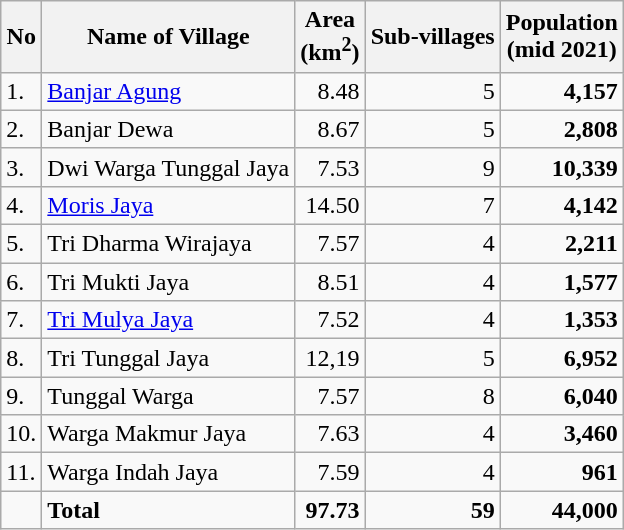<table class="wikitable sortable">
<tr>
<th>No</th>
<th>Name of Village</th>
<th>Area <br>(km<sup>2</sup>)</th>
<th>Sub-villages</th>
<th>Population<br>(mid 2021)</th>
</tr>
<tr>
<td>1.</td>
<td><a href='#'>Banjar Agung</a></td>
<td align="right">8.48</td>
<td align="right">5</td>
<td align="right"><strong>4,157</strong></td>
</tr>
<tr>
<td>2.</td>
<td>Banjar Dewa</td>
<td align="right">8.67</td>
<td align="right">5</td>
<td align="right"><strong>2,808</strong></td>
</tr>
<tr>
<td>3.</td>
<td>Dwi Warga Tunggal Jaya</td>
<td align="right">7.53</td>
<td align="right">9</td>
<td align="right"><strong>10,339</strong></td>
</tr>
<tr>
<td>4.</td>
<td><a href='#'>Moris Jaya</a></td>
<td align="right">14.50</td>
<td align="right">7</td>
<td align="right"><strong>4,142</strong></td>
</tr>
<tr>
<td>5.</td>
<td>Tri Dharma Wirajaya</td>
<td align="right">7.57</td>
<td align="right">4</td>
<td align="right"><strong>2,211</strong></td>
</tr>
<tr>
<td>6.</td>
<td>Tri Mukti Jaya</td>
<td align="right">8.51</td>
<td align="right">4</td>
<td align="right"><strong>1,577</strong></td>
</tr>
<tr>
<td>7.</td>
<td><a href='#'>Tri Mulya Jaya</a></td>
<td align="right">7.52</td>
<td align="right">4</td>
<td align="right"><strong>1,353</strong></td>
</tr>
<tr>
<td>8.</td>
<td>Tri Tunggal Jaya</td>
<td align="right">12,19</td>
<td align="right">5</td>
<td align="right"><strong>6,952</strong></td>
</tr>
<tr>
<td>9.</td>
<td>Tunggal Warga</td>
<td align="right">7.57</td>
<td align="right">8</td>
<td align="right"><strong>6,040</strong></td>
</tr>
<tr>
<td>10.</td>
<td>Warga Makmur Jaya</td>
<td align="right">7.63</td>
<td align="right">4</td>
<td align="right"><strong>3,460</strong></td>
</tr>
<tr>
<td>11.</td>
<td>Warga Indah Jaya</td>
<td align="right">7.59</td>
<td align="right">4</td>
<td align="right"><strong>961</strong></td>
</tr>
<tr>
<td></td>
<td><strong>Total</strong></td>
<td align="right"><strong>97.73</strong></td>
<td align="right"><strong>59</strong></td>
<td align="right"><strong>44,000</strong></td>
</tr>
</table>
